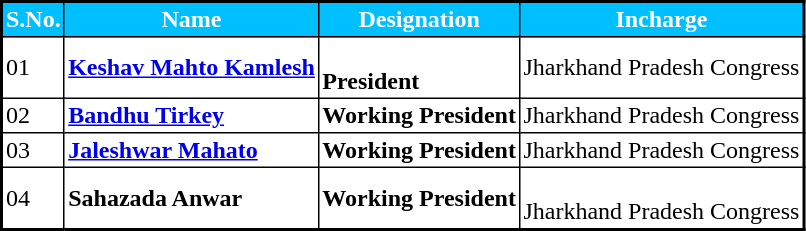<table class="sortable" style="border-collapse: collapse; border: 2px #000000 solid; font-size: x-big; width="70%" cellspacing="0" cellpadding="2" border="1">
<tr style="background-color:#00BFFF; color:white">
<th>S.No.</th>
<th>Name</th>
<th>Designation</th>
<th>Incharge</th>
</tr>
<tr>
<td>01</td>
<td><strong><a href='#'>Keshav Mahto Kamlesh</a></strong></td>
<td><br><strong>President</strong></td>
<td>Jharkhand Pradesh Congress</td>
</tr>
<tr>
<td>02</td>
<td><strong><a href='#'>Bandhu Tirkey</a> </strong></td>
<td><strong>Working President</strong><br></td>
<td>Jharkhand Pradesh Congress</td>
</tr>
<tr>
<td>03</td>
<td><strong><a href='#'>Jaleshwar Mahato</a></strong></td>
<td><strong>Working President</strong><br></td>
<td>Jharkhand Pradesh Congress</td>
</tr>
<tr>
<td>04</td>
<td><strong>Sahazada Anwar</strong></td>
<td><strong>Working President</strong><br></td>
<td><br>Jharkhand Pradesh Congress</td>
</tr>
<tr>
</tr>
</table>
